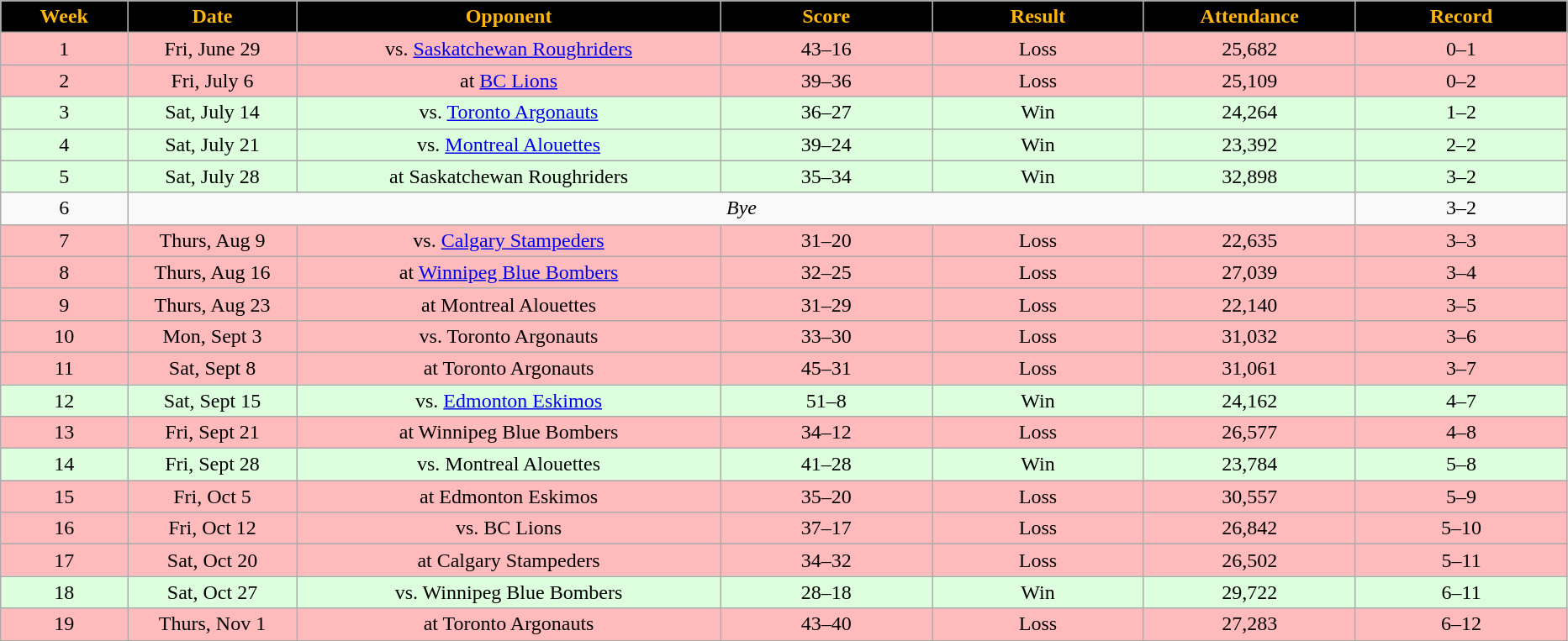<table class="wikitable sortable">
<tr>
<th style="background:black;color:#FFB60F;"  width="6%">Week</th>
<th style="background:black;color:#FFB60F;"  width="8%">Date</th>
<th style="background:black;color:#FFB60F;"  width="20%">Opponent</th>
<th style="background:black;color:#FFB60F;"  width="10%">Score</th>
<th style="background:black;color:#FFB60F;"  width="10%">Result</th>
<th style="background:black;color:#FFB60F;"  width="10%">Attendance</th>
<th style="background:black;color:#FFB60F;"  width="10%">Record</th>
</tr>
<tr align="center" bgcolor="#ffbbbb">
<td>1</td>
<td>Fri, June 29</td>
<td>vs. <a href='#'>Saskatchewan Roughriders</a></td>
<td>43–16</td>
<td>Loss</td>
<td>25,682</td>
<td>0–1</td>
</tr>
<tr align="center" bgcolor="#ffbbbb">
<td>2</td>
<td>Fri, July 6</td>
<td>at <a href='#'>BC Lions</a></td>
<td>39–36</td>
<td>Loss</td>
<td>25,109</td>
<td>0–2</td>
</tr>
<tr align="center" bgcolor="#ddffdd">
<td>3</td>
<td>Sat, July 14</td>
<td>vs. <a href='#'>Toronto Argonauts</a></td>
<td>36–27</td>
<td>Win</td>
<td>24,264</td>
<td>1–2</td>
</tr>
<tr align="center" bgcolor="#ddffdd">
<td>4</td>
<td>Sat, July 21</td>
<td>vs. <a href='#'>Montreal Alouettes</a></td>
<td>39–24</td>
<td>Win</td>
<td>23,392</td>
<td>2–2</td>
</tr>
<tr align="center" bgcolor="#ddffdd">
<td>5</td>
<td>Sat, July 28</td>
<td>at Saskatchewan Roughriders</td>
<td>35–34</td>
<td>Win</td>
<td>32,898</td>
<td>3–2</td>
</tr>
<tr align="center">
<td>6</td>
<td colSpan=5 align="center"><em>Bye</em></td>
<td>3–2</td>
</tr>
<tr align="center" bgcolor="#ffbbbb">
<td>7</td>
<td>Thurs, Aug 9</td>
<td>vs. <a href='#'>Calgary Stampeders</a></td>
<td>31–20</td>
<td>Loss</td>
<td>22,635</td>
<td>3–3</td>
</tr>
<tr align="center" bgcolor="#ffbbbb">
<td>8</td>
<td>Thurs, Aug 16</td>
<td>at <a href='#'>Winnipeg Blue Bombers</a></td>
<td>32–25</td>
<td>Loss</td>
<td>27,039</td>
<td>3–4</td>
</tr>
<tr align="center" bgcolor="#ffbbbb">
<td>9</td>
<td>Thurs, Aug 23</td>
<td>at Montreal Alouettes</td>
<td>31–29</td>
<td>Loss</td>
<td>22,140</td>
<td>3–5</td>
</tr>
<tr align="center" bgcolor="#ffbbbb">
<td>10</td>
<td>Mon, Sept 3</td>
<td>vs. Toronto Argonauts</td>
<td>33–30</td>
<td>Loss</td>
<td>31,032</td>
<td>3–6</td>
</tr>
<tr align="center" bgcolor="#ffbbbb">
<td>11</td>
<td>Sat, Sept 8</td>
<td>at Toronto Argonauts</td>
<td>45–31</td>
<td>Loss</td>
<td>31,061</td>
<td>3–7</td>
</tr>
<tr align="center"  bgcolor="#ddffdd">
<td>12</td>
<td>Sat, Sept 15</td>
<td>vs. <a href='#'>Edmonton Eskimos</a></td>
<td>51–8</td>
<td>Win</td>
<td>24,162</td>
<td>4–7</td>
</tr>
<tr align="center" bgcolor="#ffbbbb">
<td>13</td>
<td>Fri, Sept 21</td>
<td>at Winnipeg Blue Bombers</td>
<td>34–12</td>
<td>Loss</td>
<td>26,577</td>
<td>4–8</td>
</tr>
<tr align="center" bgcolor="#ddffdd">
<td>14</td>
<td>Fri, Sept 28</td>
<td>vs. Montreal Alouettes</td>
<td>41–28</td>
<td>Win</td>
<td>23,784</td>
<td>5–8</td>
</tr>
<tr align="center" bgcolor="#ffbbbb">
<td>15</td>
<td>Fri, Oct 5</td>
<td>at Edmonton Eskimos</td>
<td>35–20</td>
<td>Loss</td>
<td>30,557</td>
<td>5–9</td>
</tr>
<tr align="center" bgcolor="#ffbbbb">
<td>16</td>
<td>Fri, Oct 12</td>
<td>vs. BC Lions</td>
<td>37–17</td>
<td>Loss</td>
<td>26,842</td>
<td>5–10</td>
</tr>
<tr align="center" bgcolor="#ffbbbb">
<td>17</td>
<td>Sat, Oct 20</td>
<td>at Calgary Stampeders</td>
<td>34–32</td>
<td>Loss</td>
<td>26,502</td>
<td>5–11</td>
</tr>
<tr align="center" bgcolor="#ddffdd">
<td>18</td>
<td>Sat, Oct 27</td>
<td>vs. Winnipeg Blue Bombers</td>
<td>28–18</td>
<td>Win</td>
<td>29,722</td>
<td>6–11</td>
</tr>
<tr align="center" bgcolor="#ffbbbb">
<td>19</td>
<td>Thurs, Nov 1</td>
<td>at Toronto Argonauts</td>
<td>43–40</td>
<td>Loss</td>
<td>27,283</td>
<td>6–12</td>
</tr>
<tr>
</tr>
</table>
